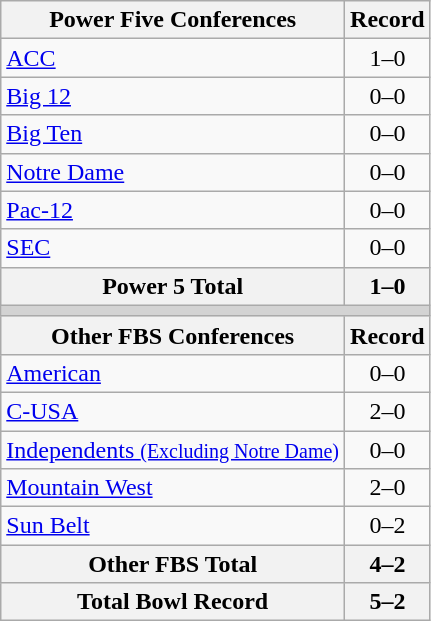<table class="wikitable">
<tr>
<th>Power Five Conferences</th>
<th>Record</th>
</tr>
<tr>
<td><a href='#'>ACC</a></td>
<td align=center>1–0</td>
</tr>
<tr>
<td><a href='#'>Big 12</a></td>
<td align=center>0–0</td>
</tr>
<tr>
<td><a href='#'>Big Ten</a></td>
<td align=center>0–0</td>
</tr>
<tr>
<td><a href='#'>Notre Dame</a></td>
<td align=center>0–0</td>
</tr>
<tr>
<td><a href='#'>Pac-12</a></td>
<td align=center>0–0</td>
</tr>
<tr>
<td><a href='#'>SEC</a></td>
<td align=center>0–0</td>
</tr>
<tr>
<th>Power 5 Total</th>
<th>1–0</th>
</tr>
<tr>
<th colspan="2" style="background:lightgrey;"></th>
</tr>
<tr>
<th>Other FBS Conferences</th>
<th>Record</th>
</tr>
<tr>
<td><a href='#'>American</a></td>
<td align=center>0–0</td>
</tr>
<tr>
<td><a href='#'>C-USA</a></td>
<td align=center>2–0</td>
</tr>
<tr>
<td><a href='#'>Independents <small>(Excluding Notre Dame)</small></a></td>
<td align=center>0–0</td>
</tr>
<tr>
<td><a href='#'>Mountain West</a></td>
<td align=center>2–0</td>
</tr>
<tr>
<td><a href='#'>Sun Belt</a></td>
<td align=center>0–2</td>
</tr>
<tr>
<th>Other FBS Total</th>
<th>4–2</th>
</tr>
<tr>
<th>Total Bowl Record</th>
<th>5–2</th>
</tr>
</table>
